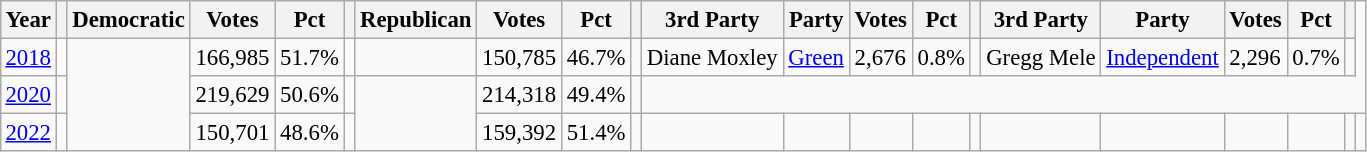<table class="wikitable" style="margin:0.5em ; font-size:95%">
<tr>
<th>Year</th>
<th></th>
<th>Democratic</th>
<th>Votes</th>
<th>Pct</th>
<th></th>
<th>Republican</th>
<th>Votes</th>
<th>Pct</th>
<th></th>
<th>3rd Party</th>
<th>Party</th>
<th>Votes</th>
<th>Pct</th>
<th></th>
<th>3rd Party</th>
<th>Party</th>
<th>Votes</th>
<th>Pct</th>
<th></th>
</tr>
<tr>
<td><a href='#'>2018</a></td>
<td></td>
<td rowspan="3" ></td>
<td>166,985</td>
<td>51.7%</td>
<td></td>
<td></td>
<td>150,785</td>
<td>46.7%</td>
<td></td>
<td>Diane Moxley</td>
<td><a href='#'>Green</a></td>
<td>2,676</td>
<td>0.8%</td>
<td></td>
<td>Gregg Mele</td>
<td><a href='#'>Independent</a></td>
<td>2,296</td>
<td>0.7%</td>
<td></td>
</tr>
<tr>
<td><a href='#'>2020</a></td>
<td></td>
<td>219,629</td>
<td>50.6%</td>
<td></td>
<td rowspan="2" ></td>
<td>214,318</td>
<td>49.4%</td>
<td></td>
</tr>
<tr>
<td><a href='#'>2022</a></td>
<td></td>
<td>150,701</td>
<td>48.6%</td>
<td></td>
<td>159,392</td>
<td>51.4%</td>
<td></td>
<td></td>
<td></td>
<td></td>
<td></td>
<td></td>
<td></td>
<td></td>
<td></td>
<td></td>
<td></td>
<td></td>
</tr>
</table>
